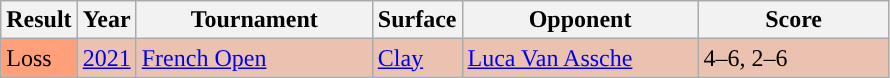<table class="wikitable">
<tr>
<th>Result</th>
<th>Year</th>
<th width=150>Tournament</th>
<th>Surface</th>
<th width=150>Opponent</th>
<th width=120 class="unsortable">Score</th>
</tr>
<tr style="background:#ebc2af;">
<td bgcolor="ffa07a">Loss</td>
<td><a href='#'>2021</a></td>
<td><a href='#'>French Open</a></td>
<td><a href='#'>Clay</a></td>
<td> <a href='#'>Luca Van Assche</a></td>
<td>4–6, 2–6</td>
</tr>
</table>
